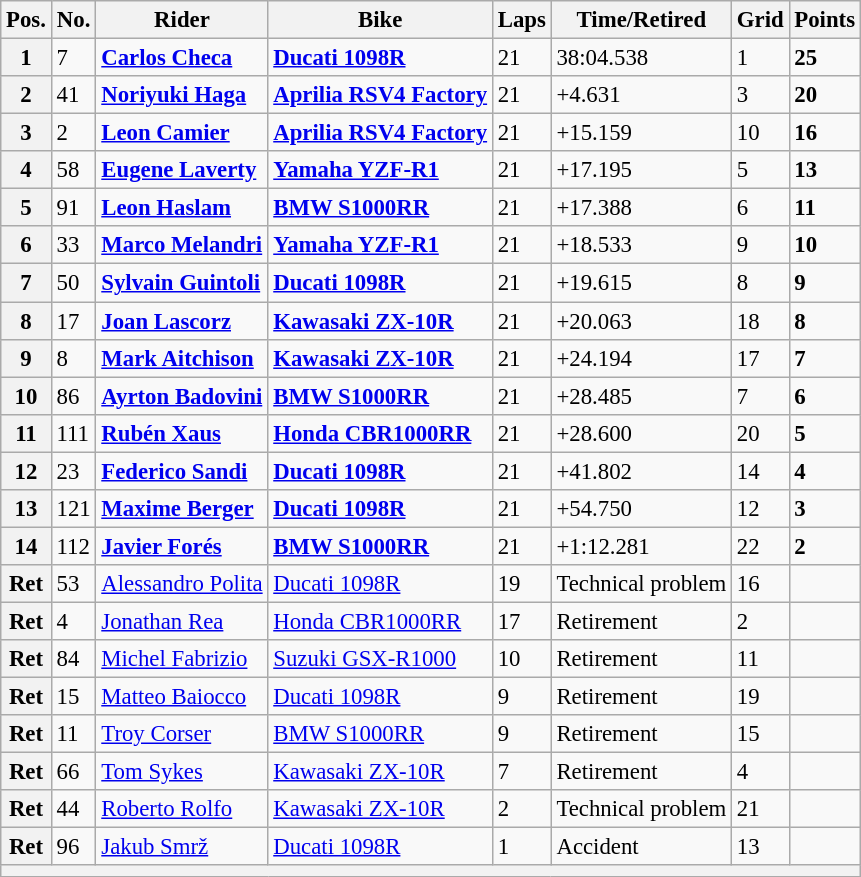<table class="wikitable" style="font-size: 95%;">
<tr>
<th>Pos.</th>
<th>No.</th>
<th>Rider</th>
<th>Bike</th>
<th>Laps</th>
<th>Time/Retired</th>
<th>Grid</th>
<th>Points</th>
</tr>
<tr>
<th>1</th>
<td>7</td>
<td> <strong><a href='#'>Carlos Checa</a></strong></td>
<td><strong><a href='#'>Ducati 1098R</a></strong></td>
<td>21</td>
<td>38:04.538</td>
<td>1</td>
<td><strong>25</strong></td>
</tr>
<tr>
<th>2</th>
<td>41</td>
<td> <strong><a href='#'>Noriyuki Haga</a></strong></td>
<td><strong><a href='#'>Aprilia RSV4 Factory</a></strong></td>
<td>21</td>
<td>+4.631</td>
<td>3</td>
<td><strong>20</strong></td>
</tr>
<tr>
<th>3</th>
<td>2</td>
<td> <strong><a href='#'>Leon Camier</a></strong></td>
<td><strong><a href='#'>Aprilia RSV4 Factory</a></strong></td>
<td>21</td>
<td>+15.159</td>
<td>10</td>
<td><strong>16</strong></td>
</tr>
<tr>
<th>4</th>
<td>58</td>
<td> <strong><a href='#'>Eugene Laverty</a></strong></td>
<td><strong><a href='#'>Yamaha YZF-R1</a></strong></td>
<td>21</td>
<td>+17.195</td>
<td>5</td>
<td><strong>13</strong></td>
</tr>
<tr>
<th>5</th>
<td>91</td>
<td> <strong><a href='#'>Leon Haslam</a></strong></td>
<td><strong><a href='#'>BMW S1000RR</a></strong></td>
<td>21</td>
<td>+17.388</td>
<td>6</td>
<td><strong>11</strong></td>
</tr>
<tr>
<th>6</th>
<td>33</td>
<td> <strong><a href='#'>Marco Melandri</a></strong></td>
<td><strong><a href='#'>Yamaha YZF-R1</a></strong></td>
<td>21</td>
<td>+18.533</td>
<td>9</td>
<td><strong>10</strong></td>
</tr>
<tr>
<th>7</th>
<td>50</td>
<td> <strong><a href='#'>Sylvain Guintoli</a></strong></td>
<td><strong><a href='#'>Ducati 1098R</a></strong></td>
<td>21</td>
<td>+19.615</td>
<td>8</td>
<td><strong>9</strong></td>
</tr>
<tr>
<th>8</th>
<td>17</td>
<td> <strong><a href='#'>Joan Lascorz</a></strong></td>
<td><strong><a href='#'>Kawasaki ZX-10R</a></strong></td>
<td>21</td>
<td>+20.063</td>
<td>18</td>
<td><strong>8</strong></td>
</tr>
<tr>
<th>9</th>
<td>8</td>
<td> <strong><a href='#'>Mark Aitchison</a></strong></td>
<td><strong><a href='#'>Kawasaki ZX-10R</a></strong></td>
<td>21</td>
<td>+24.194</td>
<td>17</td>
<td><strong>7</strong></td>
</tr>
<tr>
<th>10</th>
<td>86</td>
<td> <strong><a href='#'>Ayrton Badovini</a></strong></td>
<td><strong><a href='#'>BMW S1000RR</a></strong></td>
<td>21</td>
<td>+28.485</td>
<td>7</td>
<td><strong>6</strong></td>
</tr>
<tr>
<th>11</th>
<td>111</td>
<td> <strong><a href='#'>Rubén Xaus</a></strong></td>
<td><strong><a href='#'>Honda CBR1000RR</a></strong></td>
<td>21</td>
<td>+28.600</td>
<td>20</td>
<td><strong>5</strong></td>
</tr>
<tr>
<th>12</th>
<td>23</td>
<td> <strong><a href='#'>Federico Sandi</a></strong></td>
<td><strong><a href='#'>Ducati 1098R</a></strong></td>
<td>21</td>
<td>+41.802</td>
<td>14</td>
<td><strong>4</strong></td>
</tr>
<tr>
<th>13</th>
<td>121</td>
<td> <strong><a href='#'>Maxime Berger</a></strong></td>
<td><strong><a href='#'>Ducati 1098R</a></strong></td>
<td>21</td>
<td>+54.750</td>
<td>12</td>
<td><strong>3</strong></td>
</tr>
<tr>
<th>14</th>
<td>112</td>
<td> <strong><a href='#'>Javier Forés</a></strong></td>
<td><strong><a href='#'>BMW S1000RR</a></strong></td>
<td>21</td>
<td>+1:12.281</td>
<td>22</td>
<td><strong>2</strong></td>
</tr>
<tr>
<th>Ret</th>
<td>53</td>
<td> <a href='#'>Alessandro Polita</a></td>
<td><a href='#'>Ducati 1098R</a></td>
<td>19</td>
<td>Technical problem</td>
<td>16</td>
<td></td>
</tr>
<tr>
<th>Ret</th>
<td>4</td>
<td> <a href='#'>Jonathan Rea</a></td>
<td><a href='#'>Honda CBR1000RR</a></td>
<td>17</td>
<td>Retirement</td>
<td>2</td>
<td></td>
</tr>
<tr>
<th>Ret</th>
<td>84</td>
<td> <a href='#'>Michel Fabrizio</a></td>
<td><a href='#'>Suzuki GSX-R1000</a></td>
<td>10</td>
<td>Retirement</td>
<td>11</td>
<td></td>
</tr>
<tr>
<th>Ret</th>
<td>15</td>
<td> <a href='#'>Matteo Baiocco</a></td>
<td><a href='#'>Ducati 1098R</a></td>
<td>9</td>
<td>Retirement</td>
<td>19</td>
<td></td>
</tr>
<tr>
<th>Ret</th>
<td>11</td>
<td> <a href='#'>Troy Corser</a></td>
<td><a href='#'>BMW S1000RR</a></td>
<td>9</td>
<td>Retirement</td>
<td>15</td>
<td></td>
</tr>
<tr>
<th>Ret</th>
<td>66</td>
<td> <a href='#'>Tom Sykes</a></td>
<td><a href='#'>Kawasaki ZX-10R</a></td>
<td>7</td>
<td>Retirement</td>
<td>4</td>
<td></td>
</tr>
<tr>
<th>Ret</th>
<td>44</td>
<td> <a href='#'>Roberto Rolfo</a></td>
<td><a href='#'>Kawasaki ZX-10R</a></td>
<td>2</td>
<td>Technical problem</td>
<td>21</td>
<td></td>
</tr>
<tr>
<th>Ret</th>
<td>96</td>
<td> <a href='#'>Jakub Smrž</a></td>
<td><a href='#'>Ducati 1098R</a></td>
<td>1</td>
<td>Accident</td>
<td>13</td>
<td></td>
</tr>
<tr>
<th colspan=8></th>
</tr>
</table>
